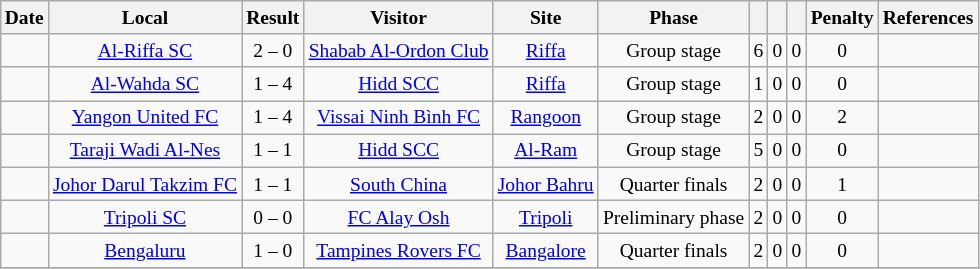<table class="wikitable" style="margin:1em auto 1em auto; text-align:center; font-size:small;">
<tr>
<th>Date</th>
<th>Local</th>
<th>Result</th>
<th>Visitor</th>
<th>Site</th>
<th>Phase</th>
<th></th>
<th></th>
<th></th>
<th>Penalty</th>
<th>References</th>
</tr>
<tr>
<td></td>
<td><a href='#'>Al-Riffa SC</a></td>
<td>2 – 0</td>
<td><a href='#'>Shabab Al-Ordon Club</a></td>
<td><a href='#'>Riffa</a></td>
<td>Group stage</td>
<td>6</td>
<td>0</td>
<td>0</td>
<td>0</td>
<td></td>
</tr>
<tr>
<td></td>
<td><a href='#'>Al-Wahda SC</a></td>
<td>1 – 4</td>
<td><a href='#'>Hidd SCC</a></td>
<td><a href='#'>Riffa</a></td>
<td>Group stage</td>
<td>1</td>
<td>0</td>
<td>0</td>
<td>0</td>
<td></td>
</tr>
<tr>
<td></td>
<td><a href='#'>Yangon United FC</a></td>
<td>1 – 4</td>
<td><a href='#'>Vissai Ninh Bình FC</a></td>
<td><a href='#'>Rangoon</a></td>
<td>Group stage</td>
<td>2</td>
<td>0</td>
<td>0</td>
<td>2</td>
<td></td>
</tr>
<tr>
<td></td>
<td><a href='#'>Taraji Wadi Al-Nes</a></td>
<td>1 – 1</td>
<td><a href='#'>Hidd SCC</a></td>
<td><a href='#'>Al-Ram</a></td>
<td>Group stage</td>
<td>5</td>
<td>0</td>
<td>0</td>
<td>0</td>
<td></td>
</tr>
<tr>
<td></td>
<td><a href='#'>Johor Darul Takzim FC</a></td>
<td>1 – 1</td>
<td><a href='#'>South China</a></td>
<td><a href='#'>Johor Bahru</a></td>
<td>Quarter finals</td>
<td>2</td>
<td>0</td>
<td>0</td>
<td>1</td>
<td></td>
</tr>
<tr>
<td></td>
<td><a href='#'>Tripoli SC</a></td>
<td>0 – 0</td>
<td><a href='#'>FC Alay Osh</a></td>
<td><a href='#'>Tripoli</a></td>
<td>Preliminary phase</td>
<td>2</td>
<td>0</td>
<td>0</td>
<td>0</td>
<td></td>
</tr>
<tr>
<td></td>
<td><a href='#'>Bengaluru</a></td>
<td>1 – 0</td>
<td><a href='#'>Tampines Rovers FC</a></td>
<td><a href='#'>Bangalore</a></td>
<td>Quarter finals</td>
<td>2</td>
<td>0</td>
<td>0</td>
<td>0</td>
<td></td>
</tr>
<tr>
</tr>
</table>
